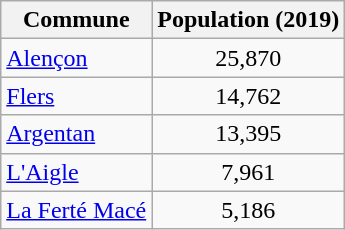<table class=wikitable>
<tr>
<th>Commune</th>
<th>Population (2019)</th>
</tr>
<tr>
<td><a href='#'>Alençon</a></td>
<td style="text-align: center;">25,870</td>
</tr>
<tr>
<td><a href='#'>Flers</a></td>
<td style="text-align: center;">14,762</td>
</tr>
<tr>
<td><a href='#'>Argentan</a></td>
<td style="text-align: center;">13,395</td>
</tr>
<tr>
<td><a href='#'>L'Aigle</a></td>
<td style="text-align: center;">7,961</td>
</tr>
<tr>
<td><a href='#'>La Ferté Macé</a></td>
<td style="text-align: center;">5,186</td>
</tr>
</table>
